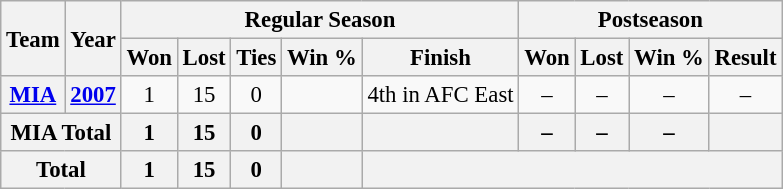<table class="wikitable" style="font-size: 95%; text-align:center;">
<tr>
<th rowspan="2">Team</th>
<th rowspan="2">Year</th>
<th colspan="5">Regular Season</th>
<th colspan="4">Postseason</th>
</tr>
<tr>
<th>Won</th>
<th>Lost</th>
<th>Ties</th>
<th>Win %</th>
<th>Finish</th>
<th>Won</th>
<th>Lost</th>
<th>Win %</th>
<th>Result</th>
</tr>
<tr>
<th><a href='#'>MIA</a></th>
<th><a href='#'>2007</a></th>
<td>1</td>
<td>15</td>
<td>0</td>
<td></td>
<td>4th in AFC East</td>
<td>–</td>
<td>–</td>
<td>–</td>
<td>–</td>
</tr>
<tr>
<th colspan="2">MIA Total</th>
<th>1</th>
<th>15</th>
<th>0</th>
<th></th>
<th></th>
<th>–</th>
<th>–</th>
<th>–</th>
<th></th>
</tr>
<tr>
<th colspan="2">Total</th>
<th>1</th>
<th>15</th>
<th>0</th>
<th></th>
<th colspan="5"></th>
</tr>
</table>
